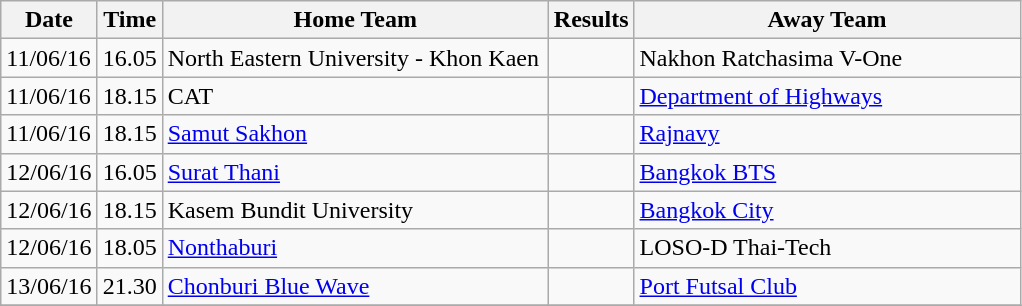<table class="wikitable">
<tr>
<th>Date</th>
<th>Time</th>
<th width="250pt">Home Team</th>
<th>Results</th>
<th width="250pt">Away Team</th>
</tr>
<tr>
<td>11/06/16</td>
<td>16.05</td>
<td>North Eastern University - Khon Kaen</td>
<td></td>
<td>Nakhon Ratchasima V-One</td>
</tr>
<tr>
<td>11/06/16</td>
<td>18.15</td>
<td>CAT</td>
<td></td>
<td><a href='#'>Department of Highways</a></td>
</tr>
<tr>
<td>11/06/16</td>
<td>18.15</td>
<td><a href='#'>Samut Sakhon</a></td>
<td></td>
<td><a href='#'>Rajnavy</a></td>
</tr>
<tr>
<td>12/06/16</td>
<td>16.05</td>
<td><a href='#'>Surat Thani</a></td>
<td></td>
<td><a href='#'>Bangkok BTS</a></td>
</tr>
<tr>
<td>12/06/16</td>
<td>18.15</td>
<td>Kasem Bundit University</td>
<td></td>
<td><a href='#'>Bangkok City</a></td>
</tr>
<tr>
<td>12/06/16</td>
<td>18.05</td>
<td><a href='#'>Nonthaburi</a></td>
<td></td>
<td>LOSO-D Thai-Tech</td>
</tr>
<tr>
<td>13/06/16</td>
<td>21.30</td>
<td><a href='#'>Chonburi Blue Wave</a></td>
<td></td>
<td><a href='#'>Port Futsal Club</a></td>
</tr>
<tr>
</tr>
</table>
